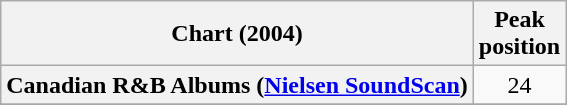<table class="wikitable sortable plainrowheaders" style="text-align:center;">
<tr>
<th>Chart (2004)</th>
<th>Peak<br>position</th>
</tr>
<tr>
<th scope="row">Canadian R&B Albums (<a href='#'>Nielsen SoundScan</a>)</th>
<td style="text-align:center;">24</td>
</tr>
<tr>
</tr>
<tr>
</tr>
</table>
